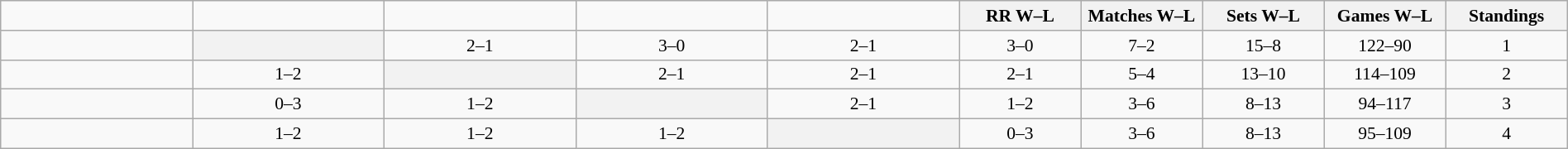<table class="wikitable" style="width: 100%; text-align:center; font-size:90%">
<tr>
<td width=130></td>
<td width=130></td>
<td width=130></td>
<td width=130></td>
<td width=130></td>
<th width=80>RR W–L</th>
<th width=80>Matches W–L</th>
<th width=80>Sets W–L</th>
<th width=80>Games W–L</th>
<th width=80>Standings</th>
</tr>
<tr>
<td style="text-align:left;"></td>
<th bgcolor="ededed"></th>
<td>2–1</td>
<td>3–0</td>
<td>2–1</td>
<td>3–0</td>
<td>7–2</td>
<td>15–8</td>
<td>122–90</td>
<td>1</td>
</tr>
<tr>
<td style="text-align:left;"></td>
<td>1–2</td>
<th bgcolor="ededed"></th>
<td>2–1</td>
<td>2–1</td>
<td>2–1</td>
<td>5–4</td>
<td>13–10</td>
<td>114–109</td>
<td>2</td>
</tr>
<tr>
<td style="text-align:left;"></td>
<td>0–3</td>
<td>1–2</td>
<th bgcolor="ededed"></th>
<td>2–1</td>
<td>1–2</td>
<td>3–6</td>
<td>8–13</td>
<td>94–117</td>
<td>3</td>
</tr>
<tr>
<td style="text-align:left;"></td>
<td>1–2</td>
<td>1–2</td>
<td>1–2</td>
<th bgcolor="ededed"></th>
<td>0–3</td>
<td>3–6</td>
<td>8–13</td>
<td>95–109</td>
<td>4</td>
</tr>
</table>
